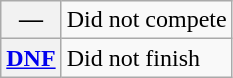<table class="wikitable">
<tr>
<th scope="row">—</th>
<td>Did not compete</td>
</tr>
<tr>
<th scope="row"><a href='#'>DNF</a></th>
<td>Did not finish</td>
</tr>
</table>
